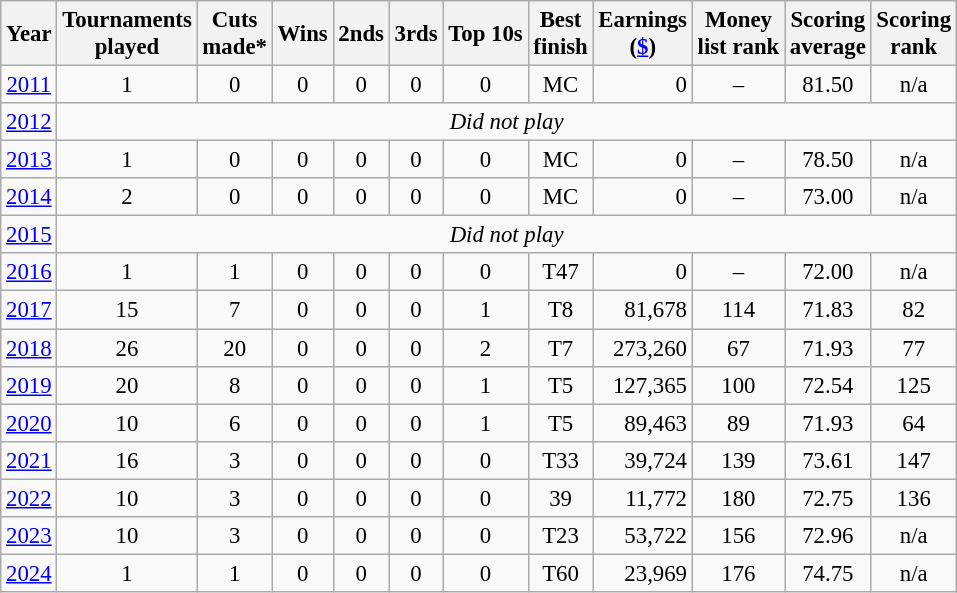<table class="wikitable" style="text-align:center; font-size: 95%;">
<tr>
<th>Year</th>
<th>Tournaments <br>played</th>
<th>Cuts <br>made*</th>
<th>Wins</th>
<th>2nds</th>
<th>3rds</th>
<th>Top 10s</th>
<th>Best <br>finish</th>
<th>Earnings<br>(<a href='#'>$</a>)</th>
<th>Money<br>list rank</th>
<th>Scoring <br> average</th>
<th>Scoring<br>rank</th>
</tr>
<tr>
<td><a href='#'>2011</a></td>
<td>1</td>
<td>0</td>
<td>0</td>
<td>0</td>
<td>0</td>
<td>0</td>
<td>MC</td>
<td align="right">0</td>
<td>–</td>
<td>81.50</td>
<td>n/a</td>
</tr>
<tr>
<td><a href='#'>2012</a></td>
<td colspan=11><em>Did not play</em></td>
</tr>
<tr>
<td><a href='#'>2013</a></td>
<td>1</td>
<td>0</td>
<td>0</td>
<td>0</td>
<td>0</td>
<td>0</td>
<td>MC</td>
<td align="right">0</td>
<td>–</td>
<td>78.50</td>
<td>n/a</td>
</tr>
<tr>
<td><a href='#'>2014</a></td>
<td>2</td>
<td>0</td>
<td>0</td>
<td>0</td>
<td>0</td>
<td>0</td>
<td>MC</td>
<td align="right">0</td>
<td>–</td>
<td>73.00</td>
<td>n/a</td>
</tr>
<tr>
<td><a href='#'>2015</a></td>
<td colspan=11><em>Did not play</em></td>
</tr>
<tr>
<td><a href='#'>2016</a></td>
<td>1</td>
<td>1</td>
<td>0</td>
<td>0</td>
<td>0</td>
<td>0</td>
<td>T47</td>
<td align=right>0</td>
<td>–</td>
<td>72.00</td>
<td>n/a</td>
</tr>
<tr>
<td><a href='#'>2017</a></td>
<td>15</td>
<td>7</td>
<td>0</td>
<td>0</td>
<td>0</td>
<td>1</td>
<td>T8</td>
<td align=right>81,678</td>
<td>114</td>
<td>71.83</td>
<td>82</td>
</tr>
<tr>
<td><a href='#'>2018</a></td>
<td>26</td>
<td>20</td>
<td>0</td>
<td>0</td>
<td>0</td>
<td>2</td>
<td>T7</td>
<td align=right>273,260</td>
<td>67</td>
<td>71.93</td>
<td>77</td>
</tr>
<tr>
<td><a href='#'>2019</a></td>
<td>20</td>
<td>8</td>
<td>0</td>
<td>0</td>
<td>0</td>
<td>1</td>
<td>T5</td>
<td align=right>127,365</td>
<td>100</td>
<td>72.54</td>
<td>125</td>
</tr>
<tr>
<td><a href='#'>2020</a></td>
<td>10</td>
<td>6</td>
<td>0</td>
<td>0</td>
<td>0</td>
<td>1</td>
<td>T5</td>
<td align=right>89,463</td>
<td>89</td>
<td>71.93</td>
<td>64</td>
</tr>
<tr>
<td><a href='#'>2021</a></td>
<td>16</td>
<td>3</td>
<td>0</td>
<td>0</td>
<td>0</td>
<td>0</td>
<td>T33</td>
<td align=right>39,724</td>
<td>139</td>
<td>73.61</td>
<td>147</td>
</tr>
<tr>
<td><a href='#'>2022</a></td>
<td>10</td>
<td>3</td>
<td>0</td>
<td>0</td>
<td>0</td>
<td>0</td>
<td>39</td>
<td align=right>11,772</td>
<td>180</td>
<td>72.75</td>
<td>136</td>
</tr>
<tr>
<td><a href='#'>2023</a></td>
<td>10</td>
<td>3</td>
<td>0</td>
<td>0</td>
<td>0</td>
<td>0</td>
<td>T23</td>
<td align=right>53,722</td>
<td>156</td>
<td>72.96</td>
<td>n/a</td>
</tr>
<tr>
<td><a href='#'>2024</a></td>
<td>1</td>
<td>1</td>
<td>0</td>
<td>0</td>
<td>0</td>
<td>0</td>
<td>T60</td>
<td align=right>23,969</td>
<td>176</td>
<td>74.75</td>
<td>n/a</td>
</tr>
</table>
